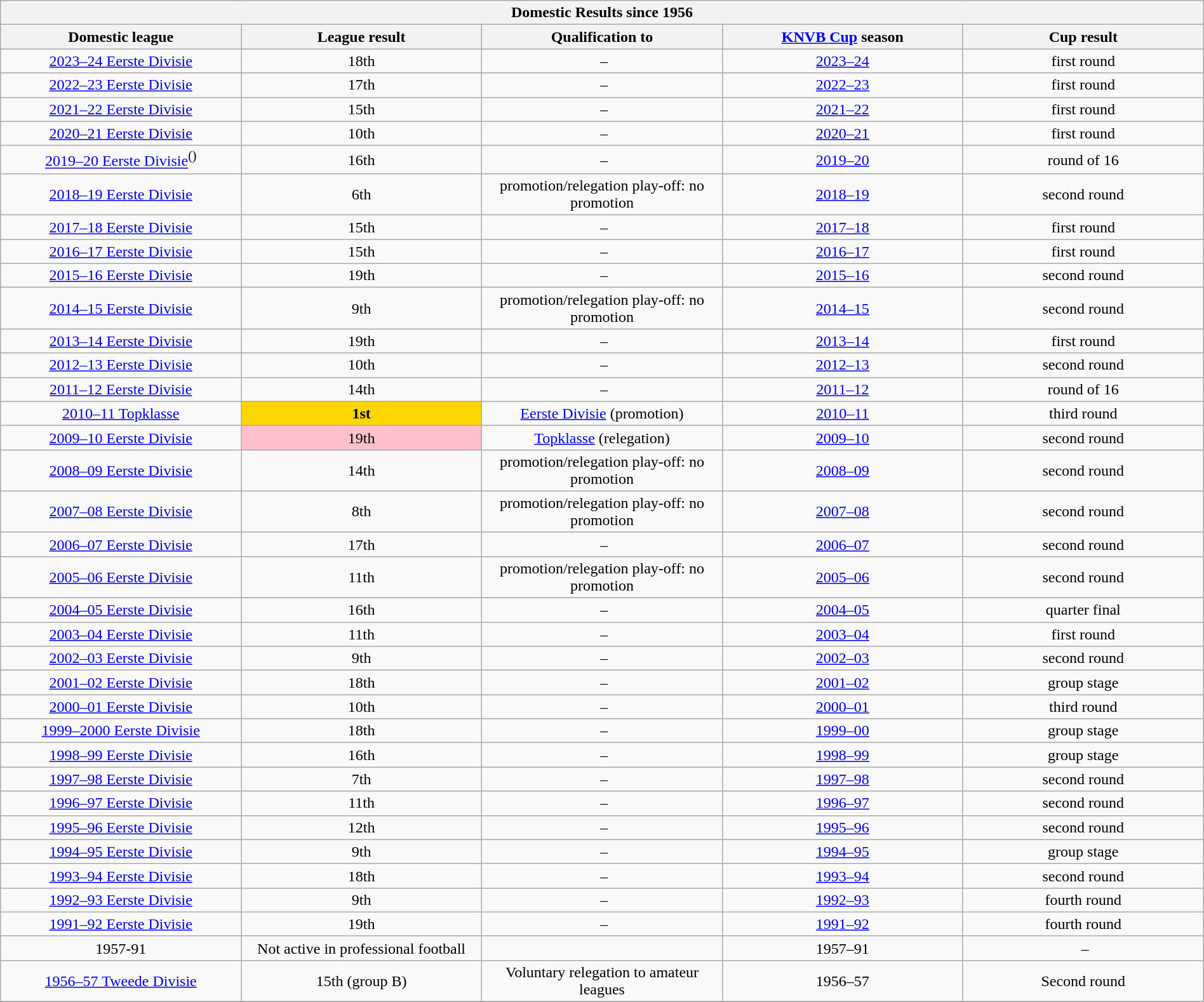<table class="wikitable collapsible collapsed" style="width: 100%; text-align: center;">
<tr>
<th colspan=5>Domestic Results since 1956</th>
</tr>
<tr>
<th width="20%">Domestic league</th>
<th width="20%">League result</th>
<th width="20%">Qualification to</th>
<th width="20%"><a href='#'>KNVB Cup</a> season</th>
<th width="20%">Cup result</th>
</tr>
<tr>
<td><a href='#'>2023–24 Eerste Divisie</a></td>
<td>18th</td>
<td> –</td>
<td><a href='#'>2023–24</a></td>
<td>first round</td>
</tr>
<tr>
<td><a href='#'>2022–23 Eerste Divisie</a></td>
<td>17th</td>
<td> –</td>
<td><a href='#'>2022–23</a></td>
<td>first round</td>
</tr>
<tr>
<td><a href='#'>2021–22 Eerste Divisie</a></td>
<td>15th</td>
<td> –</td>
<td><a href='#'>2021–22</a></td>
<td>first round</td>
</tr>
<tr>
<td><a href='#'>2020–21 Eerste Divisie</a></td>
<td>10th</td>
<td> –</td>
<td><a href='#'>2020–21</a></td>
<td>first round</td>
</tr>
<tr>
<td><a href='#'>2019–20 Eerste Divisie</a><sup>()</sup></td>
<td>16th</td>
<td> –</td>
<td><a href='#'>2019–20</a></td>
<td>round of 16</td>
</tr>
<tr>
<td><a href='#'>2018–19 Eerste Divisie</a></td>
<td>6th</td>
<td>promotion/relegation play-off: no promotion</td>
<td><a href='#'>2018–19</a></td>
<td>second round</td>
</tr>
<tr>
<td><a href='#'>2017–18 Eerste Divisie</a></td>
<td>15th</td>
<td> –</td>
<td><a href='#'>2017–18</a></td>
<td>first round</td>
</tr>
<tr>
<td><a href='#'>2016–17 Eerste Divisie</a></td>
<td>15th</td>
<td> –</td>
<td><a href='#'>2016–17</a></td>
<td>first round</td>
</tr>
<tr>
<td><a href='#'>2015–16 Eerste Divisie</a></td>
<td>19th</td>
<td> –</td>
<td><a href='#'>2015–16</a></td>
<td>second round</td>
</tr>
<tr>
<td><a href='#'>2014–15 Eerste Divisie</a></td>
<td>9th</td>
<td>promotion/relegation play-off: no promotion</td>
<td><a href='#'>2014–15</a></td>
<td>second round</td>
</tr>
<tr>
<td><a href='#'>2013–14 Eerste Divisie</a></td>
<td>19th</td>
<td> –</td>
<td><a href='#'>2013–14</a></td>
<td>first round</td>
</tr>
<tr>
<td><a href='#'>2012–13 Eerste Divisie</a></td>
<td>10th</td>
<td> –</td>
<td><a href='#'>2012–13</a></td>
<td>second round</td>
</tr>
<tr>
<td><a href='#'>2011–12 Eerste Divisie</a></td>
<td>14th</td>
<td> –</td>
<td><a href='#'>2011–12</a></td>
<td>round of 16</td>
</tr>
<tr>
<td><a href='#'>2010–11 Topklasse</a></td>
<td style="background: gold"><strong>1st</strong></td>
<td><a href='#'>Eerste Divisie</a> (promotion)</td>
<td><a href='#'>2010–11</a></td>
<td>third round</td>
</tr>
<tr>
<td><a href='#'>2009–10 Eerste Divisie</a></td>
<td style="background: pink">19th</td>
<td><a href='#'>Topklasse</a> (relegation)</td>
<td><a href='#'>2009–10</a></td>
<td>second round</td>
</tr>
<tr>
<td><a href='#'>2008–09 Eerste Divisie</a></td>
<td>14th</td>
<td>promotion/relegation play-off: no promotion</td>
<td><a href='#'>2008–09</a></td>
<td>second round</td>
</tr>
<tr>
<td><a href='#'>2007–08 Eerste Divisie</a></td>
<td>8th</td>
<td>promotion/relegation play-off: no promotion</td>
<td><a href='#'>2007–08</a></td>
<td>second round</td>
</tr>
<tr>
<td><a href='#'>2006–07 Eerste Divisie</a></td>
<td>17th</td>
<td> –</td>
<td><a href='#'>2006–07</a></td>
<td>second round</td>
</tr>
<tr>
<td><a href='#'>2005–06 Eerste Divisie</a></td>
<td>11th</td>
<td>promotion/relegation play-off: no promotion</td>
<td><a href='#'>2005–06</a></td>
<td>second round</td>
</tr>
<tr>
<td><a href='#'>2004–05 Eerste Divisie</a></td>
<td>16th</td>
<td> –</td>
<td><a href='#'>2004–05</a></td>
<td>quarter final</td>
</tr>
<tr>
<td><a href='#'>2003–04 Eerste Divisie</a></td>
<td>11th</td>
<td> –</td>
<td><a href='#'>2003–04</a></td>
<td>first round</td>
</tr>
<tr>
<td><a href='#'>2002–03 Eerste Divisie</a></td>
<td>9th</td>
<td> –</td>
<td><a href='#'>2002–03</a></td>
<td>second round</td>
</tr>
<tr>
<td><a href='#'>2001–02 Eerste Divisie</a></td>
<td>18th</td>
<td> –</td>
<td><a href='#'>2001–02</a></td>
<td>group stage</td>
</tr>
<tr>
<td><a href='#'>2000–01 Eerste Divisie</a></td>
<td>10th</td>
<td> –</td>
<td><a href='#'>2000–01</a></td>
<td>third round</td>
</tr>
<tr>
<td><a href='#'>1999–2000 Eerste Divisie</a></td>
<td>18th</td>
<td> –</td>
<td><a href='#'>1999–00</a></td>
<td>group stage</td>
</tr>
<tr>
<td><a href='#'>1998–99 Eerste Divisie</a></td>
<td>16th</td>
<td> –</td>
<td><a href='#'>1998–99</a></td>
<td>group stage</td>
</tr>
<tr>
<td><a href='#'>1997–98 Eerste Divisie</a></td>
<td>7th</td>
<td> –</td>
<td><a href='#'>1997–98</a></td>
<td>second round</td>
</tr>
<tr>
<td><a href='#'>1996–97 Eerste Divisie</a></td>
<td>11th</td>
<td> –</td>
<td><a href='#'>1996–97</a></td>
<td>second round</td>
</tr>
<tr>
<td><a href='#'>1995–96 Eerste Divisie</a></td>
<td>12th</td>
<td> –</td>
<td><a href='#'>1995–96</a></td>
<td>second round</td>
</tr>
<tr>
<td><a href='#'>1994–95 Eerste Divisie</a></td>
<td>9th</td>
<td> –</td>
<td><a href='#'>1994–95</a></td>
<td>group stage</td>
</tr>
<tr>
<td><a href='#'>1993–94 Eerste Divisie</a></td>
<td>18th</td>
<td> –</td>
<td><a href='#'>1993–94</a></td>
<td>second round</td>
</tr>
<tr>
<td><a href='#'>1992–93 Eerste Divisie</a></td>
<td>9th</td>
<td> –</td>
<td><a href='#'>1992–93</a></td>
<td>fourth round</td>
</tr>
<tr>
<td><a href='#'>1991–92 Eerste Divisie</a></td>
<td>19th</td>
<td> –</td>
<td><a href='#'>1991–92</a></td>
<td>fourth round</td>
</tr>
<tr>
<td>1957-91</td>
<td>Not active in professional football</td>
<td></td>
<td>1957–91</td>
<td> –</td>
</tr>
<tr>
<td><a href='#'>1956–57 Tweede Divisie</a></td>
<td>15th (group B)</td>
<td>Voluntary relegation to amateur leagues</td>
<td>1956–57</td>
<td>Second round</td>
</tr>
<tr>
</tr>
</table>
